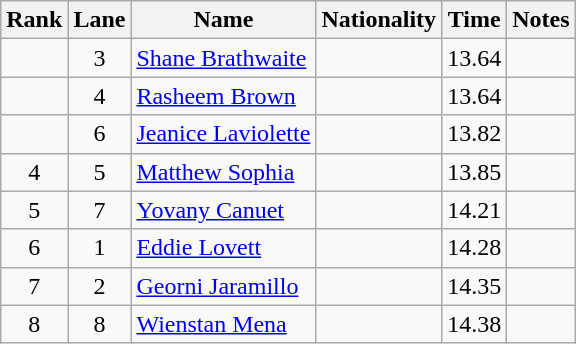<table class="wikitable sortable" style="text-align:center">
<tr>
<th>Rank</th>
<th>Lane</th>
<th>Name</th>
<th>Nationality</th>
<th>Time</th>
<th>Notes</th>
</tr>
<tr>
<td></td>
<td>3</td>
<td align=left><a href='#'>Shane Brathwaite</a></td>
<td align=left></td>
<td>13.64</td>
<td></td>
</tr>
<tr>
<td></td>
<td>4</td>
<td align=left><a href='#'>Rasheem Brown</a></td>
<td align=left></td>
<td>13.64</td>
<td></td>
</tr>
<tr>
<td></td>
<td>6</td>
<td align=left><a href='#'>Jeanice Laviolette</a></td>
<td align=left></td>
<td>13.82</td>
<td></td>
</tr>
<tr>
<td>4</td>
<td>5</td>
<td align=left><a href='#'>Matthew Sophia</a></td>
<td align=left></td>
<td>13.85</td>
<td></td>
</tr>
<tr>
<td>5</td>
<td>7</td>
<td align=left><a href='#'>Yovany Canuet</a></td>
<td align=left></td>
<td>14.21</td>
<td></td>
</tr>
<tr>
<td>6</td>
<td>1</td>
<td align=left><a href='#'>Eddie Lovett</a></td>
<td align=left></td>
<td>14.28</td>
<td></td>
</tr>
<tr>
<td>7</td>
<td>2</td>
<td align=left><a href='#'>Georni Jaramillo</a></td>
<td align=left></td>
<td>14.35</td>
<td></td>
</tr>
<tr>
<td>8</td>
<td>8</td>
<td align=left><a href='#'>Wienstan Mena</a></td>
<td align=left></td>
<td>14.38</td>
<td></td>
</tr>
</table>
